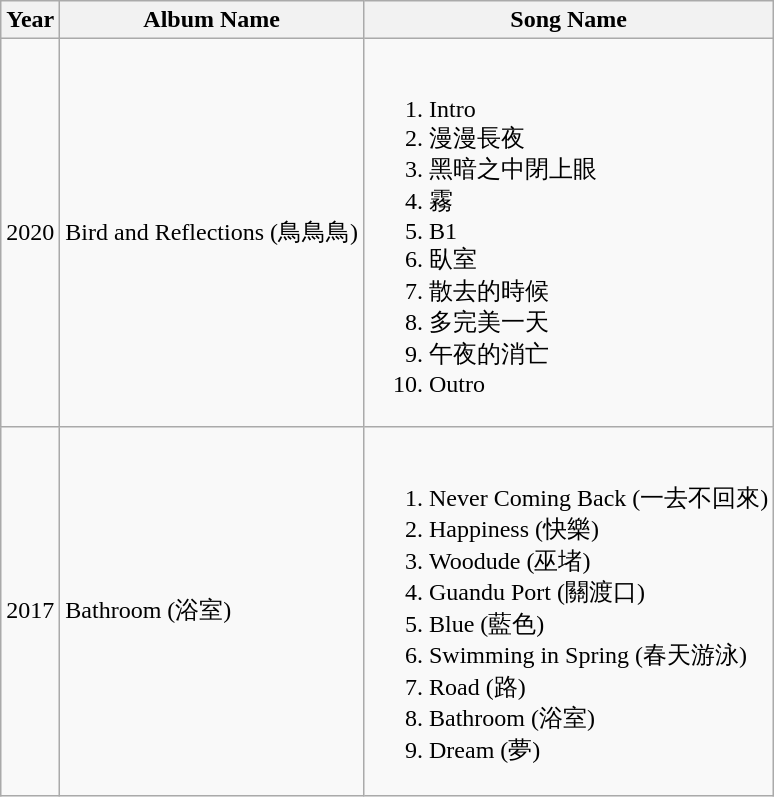<table class="wikitable">
<tr>
<th>Year</th>
<th>Album Name</th>
<th>Song Name</th>
</tr>
<tr>
<td>2020</td>
<td>Bird and Reflections (鳥鳥鳥)</td>
<td><br><ol><li>Intro</li><li>漫漫長夜</li><li>黑暗之中閉上眼</li><li>霧</li><li>B1</li><li>臥室</li><li>散去的時候</li><li>多完美一天</li><li>午夜的消亡</li><li>Outro</li></ol></td>
</tr>
<tr>
<td>2017</td>
<td>Bathroom (浴室)</td>
<td><br><ol><li>Never Coming Back (一去不回來)</li><li>Happiness (快樂)</li><li>Woodude (巫堵)</li><li>Guandu Port (關渡口)</li><li>Blue (藍色)</li><li>Swimming in Spring (春天游泳)</li><li>Road (路)</li><li>Bathroom (浴室)</li><li>Dream (夢)</li></ol></td>
</tr>
</table>
